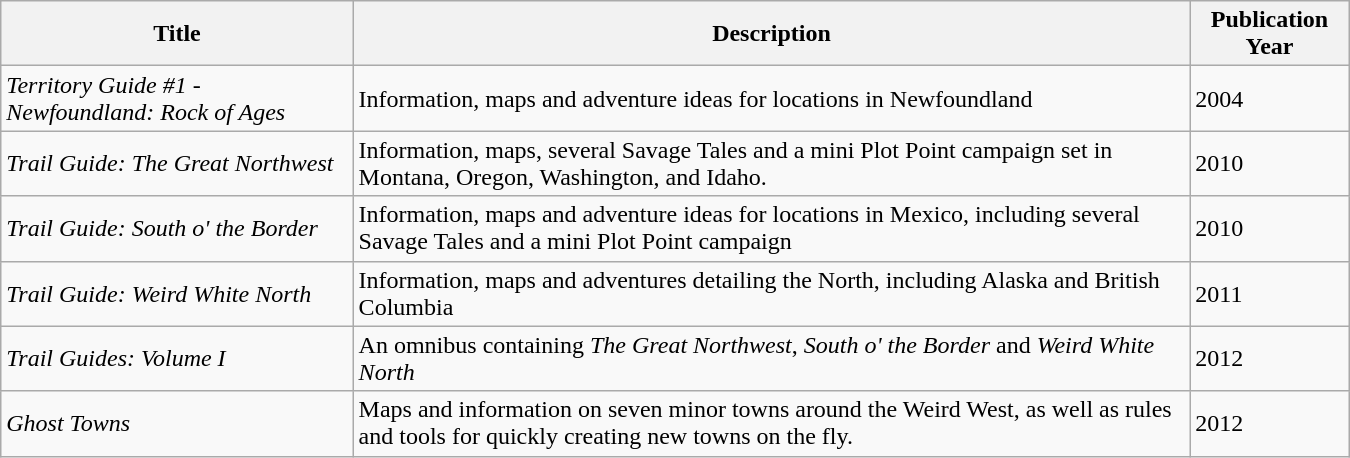<table class="wikitable" style="width: 900px">
<tr>
<th>Title</th>
<th>Description</th>
<th>Publication Year</th>
</tr>
<tr>
<td><em>Territory Guide #1 - Newfoundland: Rock of Ages</em></td>
<td>Information, maps and adventure ideas for locations in Newfoundland</td>
<td>2004</td>
</tr>
<tr>
<td><em>Trail Guide: The Great Northwest</em></td>
<td>Information, maps, several Savage Tales and a mini Plot Point campaign set in Montana, Oregon, Washington, and Idaho.</td>
<td>2010</td>
</tr>
<tr>
<td><em>Trail Guide: South o' the Border</em></td>
<td>Information, maps and adventure ideas for locations in Mexico, including several Savage Tales and a mini Plot Point campaign</td>
<td>2010</td>
</tr>
<tr>
<td><em>Trail Guide: Weird White North</em></td>
<td>Information, maps and adventures detailing the North, including Alaska and British Columbia</td>
<td>2011</td>
</tr>
<tr>
<td><em>Trail Guides: Volume I</em></td>
<td>An omnibus containing <em>The Great Northwest</em>, <em>South o' the Border</em> and <em>Weird White North</em></td>
<td>2012</td>
</tr>
<tr>
<td><em>Ghost Towns</em></td>
<td>Maps and information on seven minor towns around the Weird West, as well as rules and tools for quickly creating new towns on the fly.</td>
<td>2012</td>
</tr>
</table>
